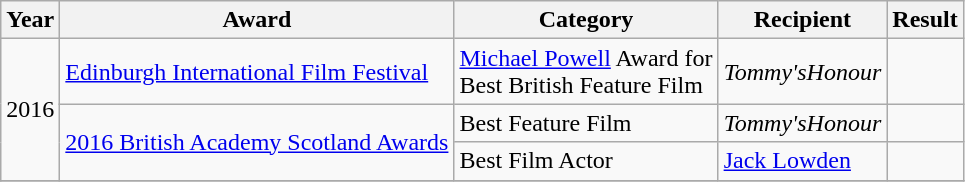<table class="wikitable" border="1">
<tr>
<th>Year</th>
<th>Award</th>
<th>Category</th>
<th>Recipient</th>
<th>Result</th>
</tr>
<tr>
<td rowspan="3">2016</td>
<td><a href='#'>Edinburgh International Film Festival</a></td>
<td><a href='#'>Michael Powell</a> Award for<br> Best British Feature Film</td>
<td><em>Tommy'sHonour</em></td>
<td></td>
</tr>
<tr>
<td rowspan="2"><a href='#'>2016 British Academy Scotland Awards</a></td>
<td>Best Feature Film</td>
<td><em>Tommy'sHonour</em></td>
<td></td>
</tr>
<tr>
<td>Best Film Actor</td>
<td><a href='#'>Jack Lowden</a></td>
<td></td>
</tr>
<tr>
</tr>
</table>
